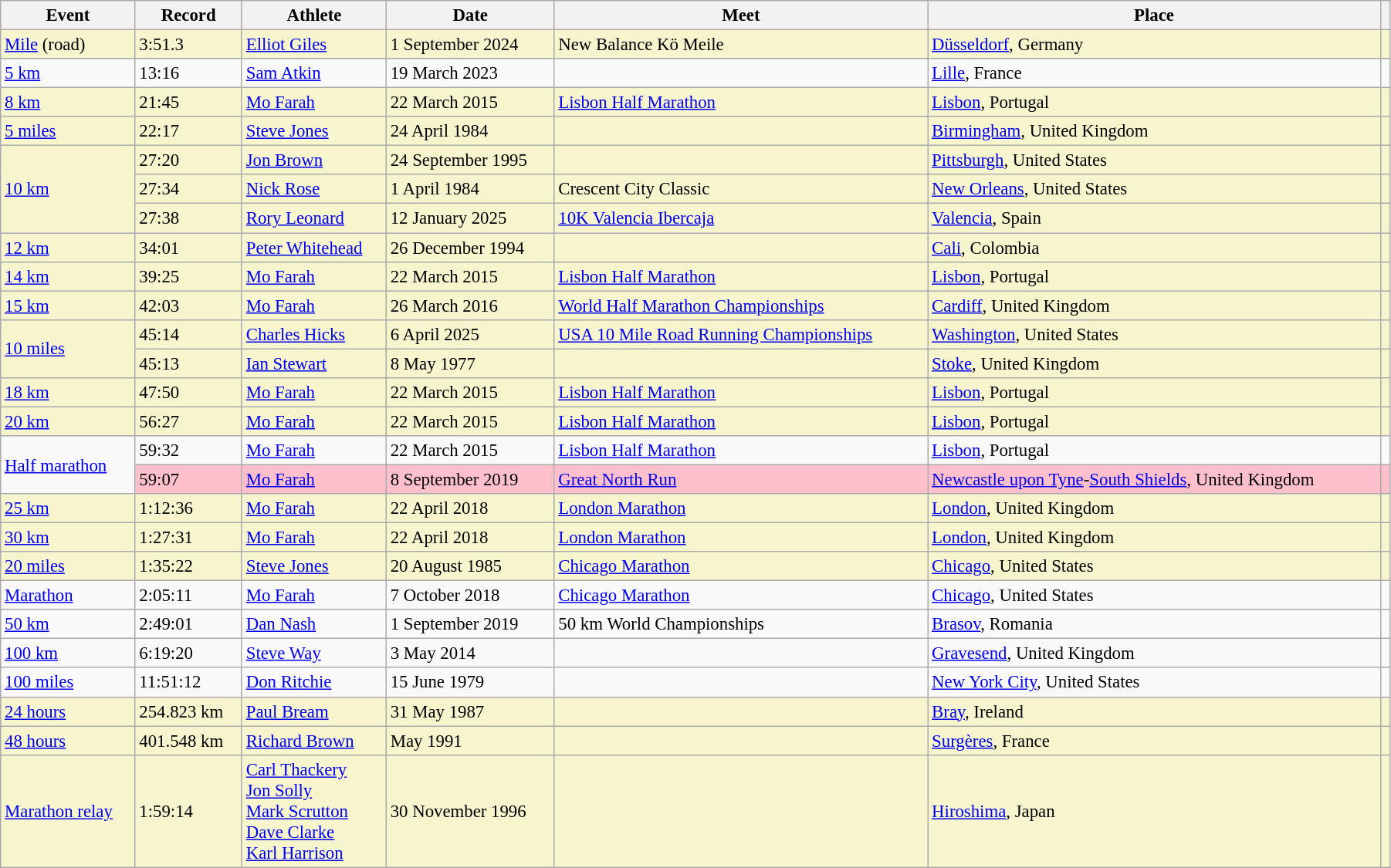<table class="wikitable sortable" style="font-size:95%; width: 95%;">
<tr>
<th>Event</th>
<th>Record</th>
<th>Athlete</th>
<th>Date</th>
<th>Meet</th>
<th>Place</th>
<th></th>
</tr>
<tr style="background:#f6F5CE;">
<td><a href='#'>Mile</a> (road)</td>
<td>3:51.3 </td>
<td><a href='#'>Elliot Giles</a></td>
<td>1 September 2024</td>
<td>New Balance Kö Meile</td>
<td><a href='#'>Düsseldorf</a>, Germany</td>
<td></td>
</tr>
<tr>
<td><a href='#'>5 km</a></td>
<td>13:16</td>
<td><a href='#'>Sam Atkin</a></td>
<td>19 March 2023</td>
<td></td>
<td><a href='#'>Lille</a>, France</td>
<td></td>
</tr>
<tr style="background:#f6F5CE;">
<td><a href='#'>8 km</a></td>
<td>21:45</td>
<td><a href='#'>Mo Farah</a></td>
<td>22 March 2015</td>
<td><a href='#'>Lisbon Half Marathon</a></td>
<td><a href='#'>Lisbon</a>, Portugal</td>
<td></td>
</tr>
<tr style="background:#f6F5CE;">
<td><a href='#'>5 miles</a></td>
<td>22:17</td>
<td><a href='#'>Steve Jones</a></td>
<td>24 April 1984</td>
<td></td>
<td><a href='#'>Birmingham</a>, United Kingdom</td>
<td></td>
</tr>
<tr style="background:#f6F5CE;">
<td rowspan=3><a href='#'>10 km</a></td>
<td>27:20  </td>
<td><a href='#'>Jon Brown</a></td>
<td>24 September 1995</td>
<td></td>
<td><a href='#'>Pittsburgh</a>, United States</td>
<td></td>
</tr>
<tr style="background:#f6F5CE;">
<td>27:34 </td>
<td><a href='#'>Nick Rose</a></td>
<td>1 April 1984</td>
<td>Crescent City Classic</td>
<td><a href='#'>New Orleans</a>, United States</td>
<td></td>
</tr>
<tr style="background:#f6F5CE;">
<td>27:38</td>
<td><a href='#'>Rory Leonard</a></td>
<td>12 January 2025</td>
<td><a href='#'>10K Valencia Ibercaja</a></td>
<td><a href='#'>Valencia</a>, Spain</td>
<td></td>
</tr>
<tr style="background:#f6F5CE;">
<td><a href='#'>12 km</a></td>
<td>34:01</td>
<td><a href='#'>Peter Whitehead</a></td>
<td>26 December 1994</td>
<td></td>
<td><a href='#'>Cali</a>, Colombia</td>
<td></td>
</tr>
<tr style="background:#f6F5CE;">
<td><a href='#'>14 km</a></td>
<td>39:25</td>
<td><a href='#'>Mo Farah</a></td>
<td>22 March 2015</td>
<td><a href='#'>Lisbon Half Marathon</a></td>
<td><a href='#'>Lisbon</a>, Portugal</td>
<td></td>
</tr>
<tr style="background:#f6F5CE;">
<td><a href='#'>15 km</a></td>
<td>42:03</td>
<td><a href='#'>Mo Farah</a></td>
<td>26 March 2016</td>
<td><a href='#'>World Half Marathon Championships</a></td>
<td><a href='#'>Cardiff</a>, United Kingdom</td>
<td></td>
</tr>
<tr style="background:#f6F5CE;">
<td rowspan=2><a href='#'>10 miles</a></td>
<td>45:14</td>
<td><a href='#'>Charles Hicks</a></td>
<td>6 April 2025</td>
<td><a href='#'>USA 10 Mile Road Running Championships</a></td>
<td><a href='#'>Washington</a>, United States</td>
<td></td>
</tr>
<tr style="background:#f6F5CE;">
<td>45:13 </td>
<td><a href='#'>Ian Stewart</a></td>
<td>8 May 1977</td>
<td></td>
<td><a href='#'>Stoke</a>, United Kingdom</td>
<td></td>
</tr>
<tr style="background:#f6F5CE;">
<td><a href='#'>18 km</a></td>
<td>47:50</td>
<td><a href='#'>Mo Farah</a></td>
<td>22 March 2015</td>
<td><a href='#'>Lisbon Half Marathon</a></td>
<td><a href='#'>Lisbon</a>, Portugal</td>
<td></td>
</tr>
<tr style="background:#f6F5CE;">
<td><a href='#'>20 km</a></td>
<td>56:27</td>
<td><a href='#'>Mo Farah</a></td>
<td>22 March 2015</td>
<td><a href='#'>Lisbon Half Marathon</a></td>
<td><a href='#'>Lisbon</a>, Portugal</td>
<td></td>
</tr>
<tr>
<td rowspan=2><a href='#'>Half marathon</a></td>
<td>59:32</td>
<td><a href='#'>Mo Farah</a></td>
<td>22 March 2015</td>
<td><a href='#'>Lisbon Half Marathon</a></td>
<td><a href='#'>Lisbon</a>, Portugal</td>
<td></td>
</tr>
<tr bgcolor=#CEF6F5 style="background:pink;">
<td>59:07 </td>
<td><a href='#'>Mo Farah</a></td>
<td>8 September 2019</td>
<td><a href='#'>Great North Run</a></td>
<td><a href='#'>Newcastle upon Tyne</a>-<a href='#'>South Shields</a>, United Kingdom</td>
<td></td>
</tr>
<tr style="background:#f6F5CE;">
<td><a href='#'>25 km</a></td>
<td>1:12:36</td>
<td><a href='#'>Mo Farah</a></td>
<td>22 April 2018</td>
<td><a href='#'>London Marathon</a></td>
<td><a href='#'>London</a>, United Kingdom</td>
<td></td>
</tr>
<tr style="background:#f6F5CE;">
<td><a href='#'>30 km</a></td>
<td>1:27:31</td>
<td><a href='#'>Mo Farah</a></td>
<td>22 April 2018</td>
<td><a href='#'>London Marathon</a></td>
<td><a href='#'>London</a>, United Kingdom</td>
<td></td>
</tr>
<tr style="background:#f6F5CE;">
<td><a href='#'>20 miles</a></td>
<td>1:35:22 </td>
<td><a href='#'>Steve Jones</a></td>
<td>20 August 1985</td>
<td><a href='#'>Chicago Marathon</a></td>
<td><a href='#'>Chicago</a>, United States</td>
<td></td>
</tr>
<tr>
<td><a href='#'>Marathon</a></td>
<td>2:05:11</td>
<td><a href='#'>Mo Farah</a></td>
<td>7 October 2018</td>
<td><a href='#'>Chicago Marathon</a></td>
<td><a href='#'>Chicago</a>, United States</td>
<td></td>
</tr>
<tr>
<td><a href='#'>50 km</a></td>
<td>2:49:01</td>
<td><a href='#'>Dan Nash</a></td>
<td>1 September 2019</td>
<td>50 km World Championships</td>
<td><a href='#'>Brasov</a>, Romania</td>
<td></td>
</tr>
<tr>
<td><a href='#'>100 km</a></td>
<td>6:19:20</td>
<td><a href='#'>Steve Way</a></td>
<td>3 May 2014</td>
<td></td>
<td><a href='#'>Gravesend</a>, United Kingdom</td>
<td></td>
</tr>
<tr>
<td><a href='#'>100 miles</a></td>
<td>11:51:12</td>
<td><a href='#'>Don Ritchie</a></td>
<td>15 June 1979</td>
<td></td>
<td><a href='#'>New York City</a>, United States</td>
<td></td>
</tr>
<tr style="background:#f6F5CE;">
<td><a href='#'>24 hours</a></td>
<td>254.823 km</td>
<td><a href='#'>Paul Bream</a></td>
<td>31 May 1987</td>
<td></td>
<td><a href='#'>Bray</a>, Ireland</td>
<td></td>
</tr>
<tr style="background:#f6F5CE;">
<td><a href='#'>48 hours</a></td>
<td>401.548 km</td>
<td><a href='#'>Richard Brown</a></td>
<td>May 1991</td>
<td></td>
<td><a href='#'>Surgères</a>, France</td>
<td></td>
</tr>
<tr style="background:#f6F5CE;">
<td><a href='#'>Marathon relay</a></td>
<td>1:59:14</td>
<td><a href='#'>Carl Thackery</a><br><a href='#'>Jon Solly</a><br><a href='#'>Mark Scrutton</a><br><a href='#'>Dave Clarke</a><br><a href='#'>Karl Harrison</a></td>
<td>30 November 1996</td>
<td></td>
<td><a href='#'>Hiroshima</a>, Japan</td>
<td></td>
</tr>
</table>
